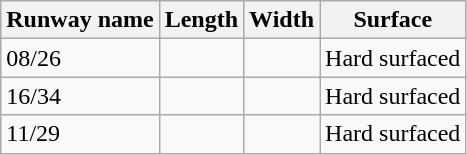<table class="wikitable">
<tr>
<th>Runway name</th>
<th>Length</th>
<th>Width</th>
<th>Surface</th>
</tr>
<tr>
<td>08/26</td>
<td></td>
<td></td>
<td>Hard surfaced</td>
</tr>
<tr>
<td>16/34</td>
<td></td>
<td></td>
<td>Hard surfaced</td>
</tr>
<tr>
<td>11/29</td>
<td></td>
<td></td>
<td>Hard surfaced</td>
</tr>
</table>
